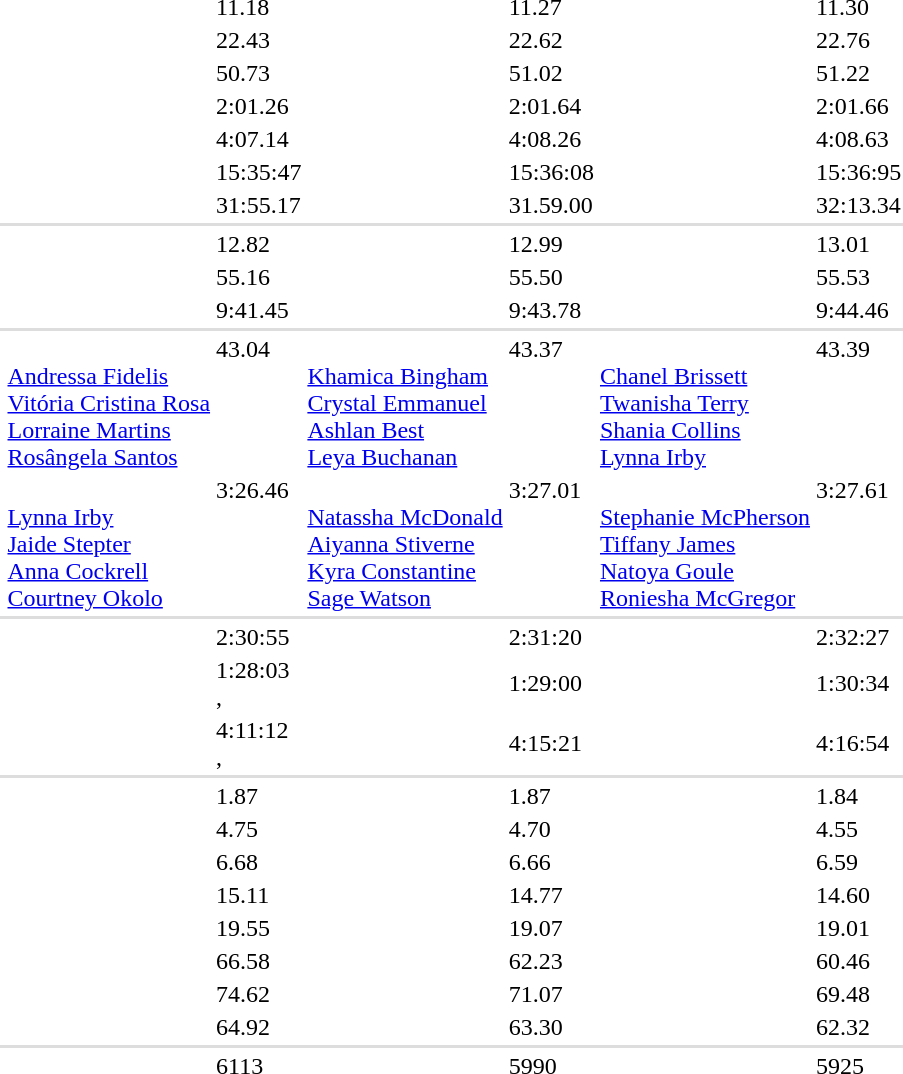<table>
<tr>
<td></td>
<td></td>
<td>11.18</td>
<td></td>
<td>11.27</td>
<td></td>
<td>11.30</td>
</tr>
<tr>
<td></td>
<td></td>
<td>22.43<br><strong></strong></td>
<td></td>
<td>22.62</td>
<td></td>
<td>22.76</td>
</tr>
<tr>
<td></td>
<td></td>
<td>50.73</td>
<td></td>
<td>51.02<br></td>
<td></td>
<td>51.22</td>
</tr>
<tr>
<td></td>
<td></td>
<td>2:01.26</td>
<td></td>
<td>2:01.64</td>
<td></td>
<td>2:01.66</td>
</tr>
<tr>
<td></td>
<td></td>
<td>4:07.14</td>
<td></td>
<td>4:08.26</td>
<td></td>
<td>4:08.63</td>
</tr>
<tr>
<td></td>
<td></td>
<td>15:35:47</td>
<td></td>
<td>15:36:08</td>
<td></td>
<td>15:36:95</td>
</tr>
<tr>
<td></td>
<td></td>
<td>31:55.17<br><strong></strong></td>
<td></td>
<td>31.59.00<br></td>
<td></td>
<td>32:13.34</td>
</tr>
<tr bgcolor=#DDDDDD>
<td colspan=7></td>
</tr>
<tr>
<td></td>
<td></td>
<td>12.82</td>
<td></td>
<td>12.99</td>
<td></td>
<td>13.01</td>
</tr>
<tr>
<td></td>
<td></td>
<td>55.16<br></td>
<td></td>
<td>55.50</td>
<td></td>
<td>55.53</td>
</tr>
<tr>
<td></td>
<td></td>
<td>9:41.45 <br><strong></strong></td>
<td></td>
<td>9:43.78</td>
<td></td>
<td>9:44.46</td>
</tr>
<tr bgcolor=#DDDDDD>
<td colspan=7></td>
</tr>
<tr valign="top">
<td></td>
<td><br><a href='#'>Andressa Fidelis</a><br><a href='#'>Vitória Cristina Rosa</a><br><a href='#'>Lorraine Martins</a><br><a href='#'>Rosângela Santos</a></td>
<td>43.04<br></td>
<td><br><a href='#'>Khamica Bingham</a><br><a href='#'>Crystal Emmanuel</a><br><a href='#'>Ashlan Best</a><br><a href='#'>Leya Buchanan</a></td>
<td>43.37<br></td>
<td><br><a href='#'>Chanel Brissett</a><br><a href='#'>Twanisha Terry</a><br><a href='#'>Shania Collins</a><br><a href='#'>Lynna Irby</a></td>
<td>43.39</td>
</tr>
<tr valign="top">
<td></td>
<td><br><a href='#'>Lynna Irby</a><br><a href='#'>Jaide Stepter</a><br><a href='#'>Anna Cockrell</a><br><a href='#'>Courtney Okolo</a></td>
<td>3:26.46</td>
<td><br><a href='#'>Natassha McDonald</a><br><a href='#'>Aiyanna Stiverne</a><br><a href='#'>Kyra Constantine</a><br><a href='#'>Sage Watson</a></td>
<td>3:27.01</td>
<td><br><a href='#'>Stephanie McPherson</a><br><a href='#'>Tiffany James</a><br><a href='#'>Natoya Goule</a><br><a href='#'>Roniesha McGregor</a></td>
<td>3:27.61</td>
</tr>
<tr bgcolor=#DDDDDD>
<td colspan=7></td>
</tr>
<tr>
<td></td>
<td></td>
<td>2:30:55 <br><strong></strong></td>
<td></td>
<td>2:31:20<br></td>
<td></td>
<td>2:32:27<br></td>
</tr>
<tr>
<td></td>
<td></td>
<td>1:28:03<br><strong></strong>, <strong></strong></td>
<td></td>
<td>1:29:00<br></td>
<td></td>
<td>1:30:34</td>
</tr>
<tr>
<td></td>
<td></td>
<td>4:11:12<br><strong></strong>, <strong></strong></td>
<td></td>
<td>4:15:21</td>
<td></td>
<td>4:16:54</td>
</tr>
<tr bgcolor=#DDDDDD>
<td colspan=7></td>
</tr>
<tr>
<td></td>
<td></td>
<td>1.87</td>
<td></td>
<td>1.87</td>
<td></td>
<td>1.84</td>
</tr>
<tr>
<td></td>
<td></td>
<td>4.75<br></td>
<td></td>
<td>4.70</td>
<td></td>
<td>4.55</td>
</tr>
<tr>
<td></td>
<td></td>
<td>6.68</td>
<td></td>
<td>6.66</td>
<td></td>
<td>6.59</td>
</tr>
<tr>
<td></td>
<td></td>
<td>15.11<br><strong></strong></td>
<td></td>
<td>14.77<br></td>
<td></td>
<td>14.60</td>
</tr>
<tr>
<td></td>
<td></td>
<td>19.55 <br><strong></strong></td>
<td></td>
<td>19.07<br></td>
<td></td>
<td>19.01<br></td>
</tr>
<tr>
<td> </td>
<td></td>
<td>66.58<br><strong></strong></td>
<td></td>
<td>62.23</td>
<td></td>
<td>60.46</td>
</tr>
<tr>
<td></td>
<td></td>
<td>74.62</td>
<td></td>
<td>71.07</td>
<td></td>
<td>69.48</td>
</tr>
<tr>
<td></td>
<td></td>
<td>64.92<br></td>
<td></td>
<td>63.30</td>
<td></td>
<td>62.32</td>
</tr>
<tr bgcolor=#DDDDDD>
<td colspan=7></td>
</tr>
<tr>
<td></td>
<td></td>
<td>6113</td>
<td></td>
<td>5990</td>
<td></td>
<td>5925</td>
</tr>
</table>
